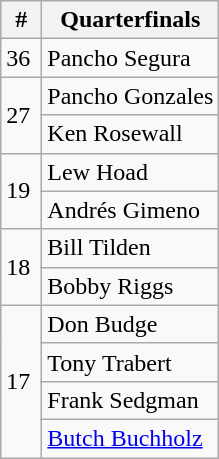<table class=wikitable style="display:inline-table;">
<tr>
<th width=20>#</th>
<th>Quarterfinals</th>
</tr>
<tr>
<td>36</td>
<td> Pancho Segura</td>
</tr>
<tr>
<td rowspan="2">27</td>
<td> Pancho Gonzales</td>
</tr>
<tr>
<td> Ken Rosewall</td>
</tr>
<tr>
<td rowspan="2">19</td>
<td> Lew Hoad</td>
</tr>
<tr>
<td> Andrés Gimeno</td>
</tr>
<tr>
<td rowspan="2">18</td>
<td> Bill Tilden</td>
</tr>
<tr>
<td> Bobby Riggs</td>
</tr>
<tr>
<td rowspan="4">17</td>
<td> Don Budge</td>
</tr>
<tr>
<td> Tony Trabert</td>
</tr>
<tr>
<td> Frank Sedgman</td>
</tr>
<tr>
<td> <a href='#'>Butch Buchholz</a></td>
</tr>
</table>
